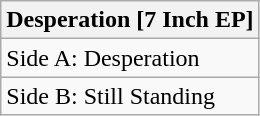<table class="wikitable">
<tr>
<th>Desperation [7 Inch EP]</th>
</tr>
<tr>
<td>Side A: Desperation</td>
</tr>
<tr>
<td>Side B: Still Standing</td>
</tr>
</table>
